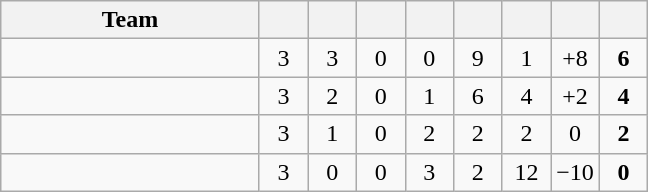<table class="wikitable" style="text-align: center;">
<tr>
<th style="width:165px;">Team</th>
<th width="25"></th>
<th width="25"></th>
<th width="25"></th>
<th width="25"></th>
<th width="25"></th>
<th width="25"></th>
<th width="25"></th>
<th width="25"></th>
</tr>
<tr>
<td style="text-align:left"></td>
<td>3</td>
<td>3</td>
<td>0</td>
<td>0</td>
<td>9</td>
<td>1</td>
<td>+8</td>
<td><strong>6</strong></td>
</tr>
<tr>
<td style="text-align:left"></td>
<td>3</td>
<td>2</td>
<td>0</td>
<td>1</td>
<td>6</td>
<td>4</td>
<td>+2</td>
<td><strong>4</strong></td>
</tr>
<tr>
<td style="text-align:left"></td>
<td>3</td>
<td>1</td>
<td>0</td>
<td>2</td>
<td>2</td>
<td>2</td>
<td>0</td>
<td><strong>2</strong></td>
</tr>
<tr>
<td style="text-align:left"></td>
<td>3</td>
<td>0</td>
<td>0</td>
<td>3</td>
<td>2</td>
<td>12</td>
<td>−10</td>
<td><strong>0</strong></td>
</tr>
</table>
